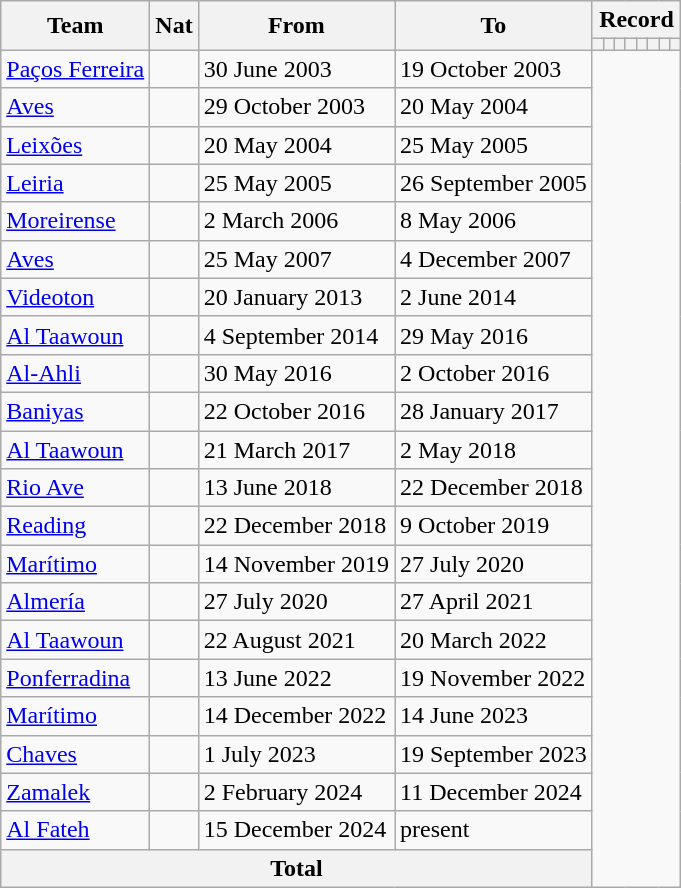<table class=wikitable style=text-align:center>
<tr>
<th rowspan="2">Team</th>
<th rowspan="2">Nat</th>
<th rowspan="2">From</th>
<th rowspan="2">To</th>
<th colspan="8">Record</th>
</tr>
<tr>
<th></th>
<th></th>
<th></th>
<th></th>
<th></th>
<th></th>
<th></th>
<th></th>
</tr>
<tr>
<td align=left><a href='#'>Paços Ferreira</a></td>
<td></td>
<td align=left>30 June 2003</td>
<td align=left>19 October 2003<br></td>
</tr>
<tr>
<td align=left><a href='#'>Aves</a></td>
<td></td>
<td align=left>29 October 2003</td>
<td align=left>20 May 2004<br></td>
</tr>
<tr>
<td align=left><a href='#'>Leixões</a></td>
<td></td>
<td align=left>20 May 2004</td>
<td align=left>25 May 2005<br></td>
</tr>
<tr>
<td align=left><a href='#'>Leiria</a></td>
<td></td>
<td align=left>25 May 2005</td>
<td align=left>26 September 2005<br></td>
</tr>
<tr>
<td align=left><a href='#'>Moreirense</a></td>
<td></td>
<td align=left>2 March 2006</td>
<td align=left>8 May 2006<br></td>
</tr>
<tr>
<td align=left><a href='#'>Aves</a></td>
<td></td>
<td align=left>25 May 2007</td>
<td align=left>4 December 2007<br></td>
</tr>
<tr>
<td align=left><a href='#'>Videoton</a></td>
<td></td>
<td align=left>20 January 2013</td>
<td align=left>2 June 2014<br></td>
</tr>
<tr>
<td align=left><a href='#'>Al Taawoun</a></td>
<td></td>
<td align=left>4 September 2014</td>
<td align=left>29 May 2016<br></td>
</tr>
<tr>
<td align=left><a href='#'>Al-Ahli</a></td>
<td></td>
<td align=left>30 May 2016</td>
<td align=left>2 October 2016<br></td>
</tr>
<tr>
<td align=left><a href='#'>Baniyas</a></td>
<td></td>
<td align=left>22 October 2016</td>
<td align=left>28 January 2017<br></td>
</tr>
<tr>
<td align=left><a href='#'>Al Taawoun</a></td>
<td></td>
<td align=left>21 March 2017</td>
<td align=left>2 May 2018<br></td>
</tr>
<tr>
<td align=left><a href='#'>Rio Ave</a></td>
<td></td>
<td align=left>13 June 2018</td>
<td align=left>22 December 2018<br></td>
</tr>
<tr>
<td align=left><a href='#'>Reading</a></td>
<td></td>
<td align=left>22 December 2018</td>
<td align=left>9 October 2019<br></td>
</tr>
<tr>
<td align=left><a href='#'>Marítimo</a></td>
<td></td>
<td align=left>14 November 2019</td>
<td align=left>27 July 2020<br></td>
</tr>
<tr>
<td align=left><a href='#'>Almería</a></td>
<td></td>
<td align=left>27 July 2020</td>
<td align=left>27 April 2021<br></td>
</tr>
<tr>
<td align=left><a href='#'>Al Taawoun</a></td>
<td></td>
<td align=left>22 August 2021</td>
<td align=left>20 March 2022<br></td>
</tr>
<tr>
<td align=left><a href='#'>Ponferradina</a></td>
<td></td>
<td align=left>13 June 2022</td>
<td align=left>19 November 2022<br></td>
</tr>
<tr>
<td align=left><a href='#'>Marítimo</a></td>
<td></td>
<td align=left>14 December 2022</td>
<td align=left>14 June 2023<br></td>
</tr>
<tr>
<td align=left><a href='#'>Chaves</a></td>
<td></td>
<td align=left>1 July 2023</td>
<td align=left>19 September 2023<br></td>
</tr>
<tr>
<td align=left><a href='#'>Zamalek</a></td>
<td></td>
<td align=left>2 February 2024</td>
<td align=left>11 December 2024<br></td>
</tr>
<tr>
<td align=left><a href='#'>Al Fateh</a></td>
<td></td>
<td align=left>15 December 2024</td>
<td align=left>present<br></td>
</tr>
<tr>
<th colspan=4>Total<br></th>
</tr>
</table>
